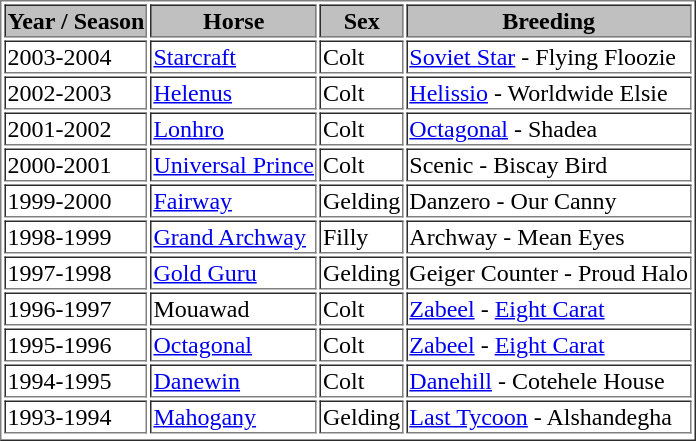<table border="1">
<tr style="text-align:center; background:silver; color:black">
<th>Year / Season</th>
<th>Horse</th>
<th>Sex</th>
<th>Breeding</th>
</tr>
<tr>
<td>2003-2004</td>
<td><a href='#'>Starcraft</a></td>
<td>Colt</td>
<td><a href='#'>Soviet Star</a> - Flying Floozie</td>
</tr>
<tr>
<td>2002-2003</td>
<td><a href='#'>Helenus</a></td>
<td>Colt</td>
<td><a href='#'>Helissio</a> - Worldwide Elsie</td>
</tr>
<tr>
<td>2001-2002</td>
<td><a href='#'>Lonhro</a></td>
<td>Colt</td>
<td><a href='#'>Octagonal</a> - Shadea</td>
</tr>
<tr>
<td>2000-2001</td>
<td><a href='#'>Universal Prince</a></td>
<td>Colt</td>
<td>Scenic - Biscay Bird</td>
</tr>
<tr>
<td>1999-2000</td>
<td><a href='#'>Fairway</a></td>
<td>Gelding</td>
<td>Danzero - Our Canny</td>
</tr>
<tr>
<td>1998-1999</td>
<td><a href='#'>Grand Archway</a></td>
<td>Filly</td>
<td>Archway - Mean Eyes</td>
</tr>
<tr>
<td>1997-1998</td>
<td><a href='#'>Gold Guru</a></td>
<td>Gelding</td>
<td>Geiger Counter - Proud Halo</td>
</tr>
<tr>
<td>1996-1997</td>
<td>Mouawad</td>
<td>Colt</td>
<td><a href='#'>Zabeel</a> - <a href='#'>Eight Carat</a></td>
</tr>
<tr>
<td>1995-1996</td>
<td><a href='#'>Octagonal</a></td>
<td>Colt</td>
<td><a href='#'>Zabeel</a> - <a href='#'>Eight Carat</a></td>
</tr>
<tr>
<td>1994-1995</td>
<td><a href='#'>Danewin</a></td>
<td>Colt</td>
<td><a href='#'>Danehill</a> - Cotehele House</td>
</tr>
<tr>
<td>1993-1994</td>
<td><a href='#'>Mahogany</a></td>
<td>Gelding</td>
<td><a href='#'>Last Tycoon</a> - Alshandegha</td>
</tr>
<tr>
</tr>
</table>
